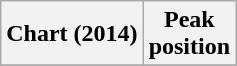<table class="wikitable sortable">
<tr>
<th>Chart (2014)</th>
<th>Peak<br>position</th>
</tr>
<tr>
</tr>
</table>
